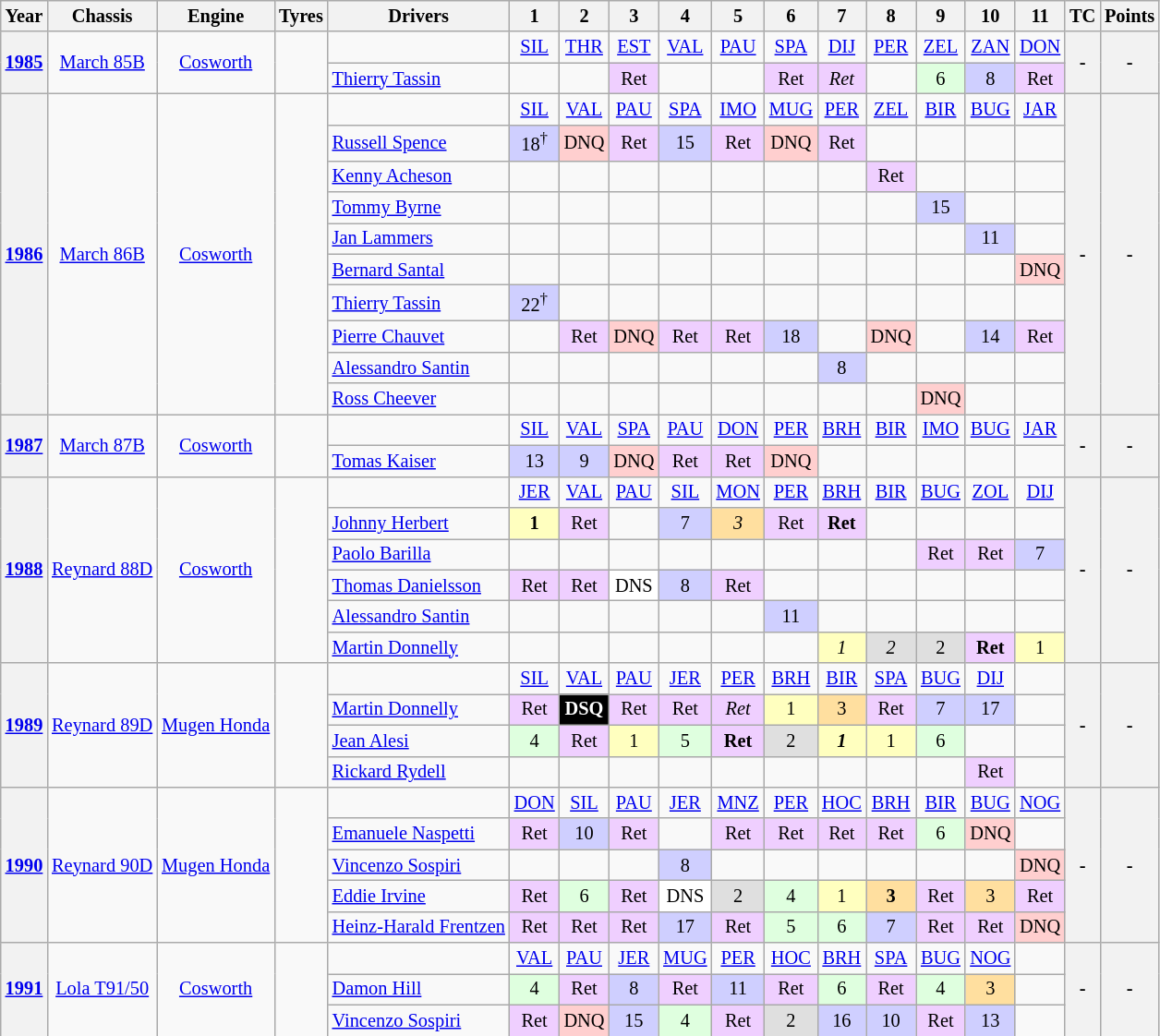<table class="wikitable" style="text-align:center; font-size:85%">
<tr>
<th>Year</th>
<th>Chassis</th>
<th>Engine</th>
<th>Tyres</th>
<th>Drivers</th>
<th>1</th>
<th>2</th>
<th>3</th>
<th>4</th>
<th>5</th>
<th>6</th>
<th>7</th>
<th>8</th>
<th>9</th>
<th>10</th>
<th>11</th>
<th>TC</th>
<th>Points</th>
</tr>
<tr>
<th rowspan="2"><a href='#'>1985</a></th>
<td rowspan="2"><a href='#'>March 85B</a></td>
<td rowspan="2"><a href='#'>Cosworth</a></td>
<td rowspan="2"></td>
<td></td>
<td><a href='#'>SIL</a></td>
<td><a href='#'>THR</a></td>
<td><a href='#'>EST</a></td>
<td><a href='#'>VAL</a></td>
<td><a href='#'>PAU</a></td>
<td><a href='#'>SPA</a></td>
<td><a href='#'>DIJ</a></td>
<td><a href='#'>PER</a></td>
<td><a href='#'>ZEL</a></td>
<td><a href='#'>ZAN</a></td>
<td><a href='#'>DON</a></td>
<th rowspan="2">-</th>
<th rowspan="2">-</th>
</tr>
<tr>
<td align="left"> <a href='#'>Thierry Tassin</a></td>
<td></td>
<td></td>
<td style="background:#EFCFFF;">Ret</td>
<td></td>
<td></td>
<td style="background:#EFCFFF;">Ret</td>
<td style="background:#EFCFFF;"><em>Ret</em></td>
<td></td>
<td style="background:#DFFFDF;">6</td>
<td style="background:#CFCFFF;">8</td>
<td style="background:#EFCFFF;">Ret</td>
</tr>
<tr>
<th rowspan="10"><a href='#'>1986</a></th>
<td rowspan="10"><a href='#'>March 86B</a></td>
<td rowspan="10"><a href='#'>Cosworth</a></td>
<td rowspan="10"></td>
<td></td>
<td><a href='#'>SIL</a></td>
<td><a href='#'>VAL</a></td>
<td><a href='#'>PAU</a></td>
<td><a href='#'>SPA</a></td>
<td><a href='#'>IMO</a></td>
<td><a href='#'>MUG</a></td>
<td><a href='#'>PER</a></td>
<td><a href='#'>ZEL</a></td>
<td><a href='#'>BIR</a></td>
<td><a href='#'>BUG</a></td>
<td><a href='#'>JAR</a></td>
<th rowspan="10">-</th>
<th rowspan="10">-</th>
</tr>
<tr>
<td align="left"> <a href='#'>Russell Spence</a></td>
<td style="background:#CFCFFF;">18<sup>†</sup></td>
<td style="background:#FFCFCF;">DNQ</td>
<td style="background:#EFCFFF;">Ret</td>
<td style="background:#CFCFFF;">15</td>
<td style="background:#EFCFFF;">Ret</td>
<td style="background:#FFCFCF;">DNQ</td>
<td style="background:#EFCFFF;">Ret</td>
<td></td>
<td></td>
<td></td>
<td></td>
</tr>
<tr>
<td align="left"> <a href='#'>Kenny Acheson</a></td>
<td></td>
<td></td>
<td></td>
<td></td>
<td></td>
<td></td>
<td></td>
<td style="background:#EFCFFF;">Ret</td>
<td></td>
<td></td>
<td></td>
</tr>
<tr>
<td align="left"> <a href='#'>Tommy Byrne</a></td>
<td></td>
<td></td>
<td></td>
<td></td>
<td></td>
<td></td>
<td></td>
<td></td>
<td style="background:#CFCFFF;">15</td>
<td></td>
<td></td>
</tr>
<tr>
<td align="left"> <a href='#'>Jan Lammers</a></td>
<td></td>
<td></td>
<td></td>
<td></td>
<td></td>
<td></td>
<td></td>
<td></td>
<td></td>
<td style="background:#CFCFFF;">11</td>
<td></td>
</tr>
<tr>
<td align="left"> <a href='#'>Bernard Santal</a></td>
<td></td>
<td></td>
<td></td>
<td></td>
<td></td>
<td></td>
<td></td>
<td></td>
<td></td>
<td></td>
<td style="background:#FFCFCF;">DNQ</td>
</tr>
<tr>
<td align="left"> <a href='#'>Thierry Tassin</a></td>
<td style="background:#CFCFFF;">22<sup>†</sup></td>
<td></td>
<td></td>
<td></td>
<td></td>
<td></td>
<td></td>
<td></td>
<td></td>
<td></td>
<td></td>
</tr>
<tr>
<td align="left"> <a href='#'>Pierre Chauvet</a></td>
<td></td>
<td style="background:#EFCFFF;">Ret</td>
<td style="background:#FFCFCF;">DNQ</td>
<td style="background:#EFCFFF;">Ret</td>
<td style="background:#EFCFFF;">Ret</td>
<td style="background:#CFCFFF;">18</td>
<td></td>
<td style="background:#FFCFCF;">DNQ</td>
<td></td>
<td style="background:#CFCFFF;">14</td>
<td style="background:#EFCFFF;">Ret</td>
</tr>
<tr>
<td align="left"> <a href='#'>Alessandro Santin</a></td>
<td></td>
<td></td>
<td></td>
<td></td>
<td></td>
<td></td>
<td style="background:#CFCFFF;">8</td>
<td></td>
<td></td>
<td></td>
<td></td>
</tr>
<tr>
<td align="left"> <a href='#'>Ross Cheever</a></td>
<td></td>
<td></td>
<td></td>
<td></td>
<td></td>
<td></td>
<td></td>
<td></td>
<td style="background:#FFCFCF;">DNQ</td>
<td></td>
<td></td>
</tr>
<tr>
<th rowspan="2"><a href='#'>1987</a></th>
<td rowspan="2"><a href='#'>March 87B</a></td>
<td rowspan="2"><a href='#'>Cosworth</a></td>
<td rowspan="2"></td>
<td></td>
<td><a href='#'>SIL</a></td>
<td><a href='#'>VAL</a></td>
<td><a href='#'>SPA</a></td>
<td><a href='#'>PAU</a></td>
<td><a href='#'>DON</a></td>
<td><a href='#'>PER</a></td>
<td><a href='#'>BRH</a></td>
<td><a href='#'>BIR</a></td>
<td><a href='#'>IMO</a></td>
<td><a href='#'>BUG</a></td>
<td><a href='#'>JAR</a></td>
<th rowspan="2">-</th>
<th rowspan="2">-</th>
</tr>
<tr>
<td align="left"> <a href='#'>Tomas Kaiser</a></td>
<td style="background:#CFCFFF;">13</td>
<td style="background:#CFCFFF;">9</td>
<td style="background:#FFCFCF;">DNQ</td>
<td style="background:#EFCFFF;">Ret</td>
<td style="background:#EFCFFF;">Ret</td>
<td style="background:#FFCFCF;">DNQ</td>
<td></td>
<td></td>
<td></td>
<td></td>
<td></td>
</tr>
<tr>
<th rowspan="6"><a href='#'>1988</a></th>
<td rowspan="6"><a href='#'>Reynard 88D</a></td>
<td rowspan="6"><a href='#'>Cosworth</a></td>
<td rowspan="6"></td>
<td></td>
<td><a href='#'>JER</a></td>
<td><a href='#'>VAL</a></td>
<td><a href='#'>PAU</a></td>
<td><a href='#'>SIL</a></td>
<td><a href='#'>MON</a></td>
<td><a href='#'>PER</a></td>
<td><a href='#'>BRH</a></td>
<td><a href='#'>BIR</a></td>
<td><a href='#'>BUG</a></td>
<td><a href='#'>ZOL</a></td>
<td><a href='#'>DIJ</a></td>
<th rowspan="6">-</th>
<th rowspan="6">-</th>
</tr>
<tr>
<td align="left"> <a href='#'>Johnny Herbert</a></td>
<td style="background:#FFFFBF;"><strong>1</strong></td>
<td style="background:#EFCFFF;">Ret</td>
<td></td>
<td style="background:#CFCFFF;">7</td>
<td style="background:#FFDF9F;"><em>3</em></td>
<td style="background:#EFCFFF;">Ret</td>
<td style="background:#EFCFFF;"><strong>Ret</strong></td>
<td></td>
<td></td>
<td></td>
<td></td>
</tr>
<tr>
<td align="left"> <a href='#'>Paolo Barilla</a></td>
<td></td>
<td></td>
<td></td>
<td></td>
<td></td>
<td></td>
<td></td>
<td></td>
<td style="background:#EFCFFF;">Ret</td>
<td style="background:#EFCFFF;">Ret</td>
<td style="background:#CFCFFF;">7</td>
</tr>
<tr>
<td align="left"> <a href='#'>Thomas Danielsson</a></td>
<td style="background:#EFCFFF;">Ret</td>
<td style="background:#EFCFFF;">Ret</td>
<td style="background:#FFFFFF;">DNS</td>
<td style="background:#CFCFFF;">8</td>
<td style="background:#EFCFFF;">Ret</td>
<td></td>
<td></td>
<td></td>
<td></td>
<td></td>
<td></td>
</tr>
<tr>
<td align="left"> <a href='#'>Alessandro Santin</a></td>
<td></td>
<td></td>
<td></td>
<td></td>
<td></td>
<td style="background:#CFCFFF;">11</td>
<td></td>
<td></td>
<td></td>
<td></td>
<td></td>
</tr>
<tr>
<td align="left"> <a href='#'>Martin Donnelly</a></td>
<td></td>
<td></td>
<td></td>
<td></td>
<td></td>
<td></td>
<td style="background:#FFFFBF;"><em>1</em></td>
<td style="background:#DFDFDF;"><em>2</em></td>
<td style="background:#DFDFDF;">2</td>
<td style="background:#EFCFFF;"><strong>Ret</strong></td>
<td style="background:#FFFFBF;">1</td>
</tr>
<tr>
<th rowspan="4"><a href='#'>1989</a></th>
<td rowspan="4"><a href='#'>Reynard 89D</a></td>
<td rowspan="4"><a href='#'>Mugen Honda</a></td>
<td rowspan="4"></td>
<td></td>
<td><a href='#'>SIL</a></td>
<td><a href='#'>VAL</a></td>
<td><a href='#'>PAU</a></td>
<td><a href='#'>JER</a></td>
<td><a href='#'>PER</a></td>
<td><a href='#'>BRH</a></td>
<td><a href='#'>BIR</a></td>
<td><a href='#'>SPA</a></td>
<td><a href='#'>BUG</a></td>
<td><a href='#'>DIJ</a></td>
<td></td>
<th rowspan="4">-</th>
<th rowspan="4">-</th>
</tr>
<tr>
<td align="left"> <a href='#'>Martin Donnelly</a></td>
<td style="background:#EFCFFF;">Ret</td>
<td style="background:#000000; color:white"><strong>DSQ</strong></td>
<td style="background:#EFCFFF;">Ret</td>
<td style="background:#EFCFFF;">Ret</td>
<td style="background:#EFCFFF;"><em>Ret</em></td>
<td style="background:#FFFFBF;">1</td>
<td style="background:#FFDF9F;">3</td>
<td style="background:#EFCFFF;">Ret</td>
<td style="background:#CFCFFF;">7</td>
<td style="background:#CFCFFF;">17</td>
<td></td>
</tr>
<tr>
<td align="left"> <a href='#'>Jean Alesi</a></td>
<td style="background:#DFFFDF;">4</td>
<td style="background:#EFCFFF;">Ret</td>
<td style="background:#FFFFBF;">1</td>
<td style="background:#DFFFDF;">5</td>
<td style="background:#EFCFFF;"><strong>Ret</strong></td>
<td style="background:#DFDFDF;">2</td>
<td style="background:#FFFFBF;"><strong><em>1</em></strong></td>
<td style="background:#FFFFBF;">1</td>
<td style="background:#DFFFDF;">6</td>
<td></td>
<td></td>
</tr>
<tr>
<td align="left"> <a href='#'>Rickard Rydell</a></td>
<td></td>
<td></td>
<td></td>
<td></td>
<td></td>
<td></td>
<td></td>
<td></td>
<td></td>
<td style="background:#EFCFFF;">Ret</td>
<td></td>
</tr>
<tr>
<th rowspan="5"><a href='#'>1990</a></th>
<td rowspan="5"><a href='#'>Reynard 90D</a></td>
<td rowspan="5"><a href='#'>Mugen Honda</a></td>
<td rowspan="5"></td>
<td></td>
<td><a href='#'>DON</a></td>
<td><a href='#'>SIL</a></td>
<td><a href='#'>PAU</a></td>
<td><a href='#'>JER</a></td>
<td><a href='#'>MNZ</a></td>
<td><a href='#'>PER</a></td>
<td><a href='#'>HOC</a></td>
<td><a href='#'>BRH</a></td>
<td><a href='#'>BIR</a></td>
<td><a href='#'>BUG</a></td>
<td><a href='#'>NOG</a></td>
<th rowspan="5">-</th>
<th rowspan="5">-</th>
</tr>
<tr>
<td align="left"> <a href='#'>Emanuele Naspetti</a></td>
<td style="background:#EFCFFF;">Ret</td>
<td style="background:#CFCFFF;">10</td>
<td style="background:#EFCFFF;">Ret</td>
<td></td>
<td style="background:#EFCFFF;">Ret</td>
<td style="background:#EFCFFF;">Ret</td>
<td style="background:#EFCFFF;">Ret</td>
<td style="background:#EFCFFF;">Ret</td>
<td style="background:#DFFFDF;">6</td>
<td style="background:#FFCFCF;">DNQ</td>
<td></td>
</tr>
<tr>
<td align="left"> <a href='#'>Vincenzo Sospiri</a></td>
<td></td>
<td></td>
<td></td>
<td style="background:#CFCFFF;">8</td>
<td></td>
<td></td>
<td></td>
<td></td>
<td></td>
<td></td>
<td style="background:#FFCFCF;">DNQ</td>
</tr>
<tr>
<td align="left"> <a href='#'>Eddie Irvine</a></td>
<td style="background:#EFCFFF;">Ret</td>
<td style="background:#DFFFDF;">6</td>
<td style="background:#EFCFFF;">Ret</td>
<td style="background:#FFFFFF;">DNS</td>
<td style="background:#DFDFDF;">2</td>
<td style="background:#DFFFDF;">4</td>
<td style="background:#FFFFBF;">1</td>
<td style="background:#FFDF9F;"><strong>3</strong></td>
<td style="background:#EFCFFF;">Ret</td>
<td style="background:#FFDF9F;">3</td>
<td style="background:#EFCFFF;">Ret</td>
</tr>
<tr>
<td align="left"> <a href='#'>Heinz-Harald Frentzen</a></td>
<td style="background:#EFCFFF;">Ret</td>
<td style="background:#EFCFFF;">Ret</td>
<td style="background:#EFCFFF;">Ret</td>
<td style="background:#CFCFFF;">17</td>
<td style="background:#EFCFFF;">Ret</td>
<td style="background:#DFFFDF;">5</td>
<td style="background:#DFFFDF;">6</td>
<td style="background:#CFCFFF;">7</td>
<td style="background:#EFCFFF;">Ret</td>
<td style="background:#EFCFFF;">Ret</td>
<td style="background:#FFCFCF;">DNQ</td>
</tr>
<tr>
<th rowspan="3"><a href='#'>1991</a></th>
<td rowspan="3"><a href='#'>Lola T91/50</a></td>
<td rowspan="3"><a href='#'>Cosworth</a></td>
<td rowspan="3"></td>
<td></td>
<td><a href='#'>VAL</a></td>
<td><a href='#'>PAU</a></td>
<td><a href='#'>JER</a></td>
<td><a href='#'>MUG</a></td>
<td><a href='#'>PER</a></td>
<td><a href='#'>HOC</a></td>
<td><a href='#'>BRH</a></td>
<td><a href='#'>SPA</a></td>
<td><a href='#'>BUG</a></td>
<td><a href='#'>NOG</a></td>
<td></td>
<th rowspan="3">-</th>
<th rowspan="3">-</th>
</tr>
<tr>
<td align="left"> <a href='#'>Damon Hill</a></td>
<td style="background:#DFFFDF;">4</td>
<td style="background:#EFCFFF;">Ret</td>
<td style="background:#CFCFFF;">8</td>
<td style="background:#EFCFFF;">Ret</td>
<td style="background:#CFCFFF;">11</td>
<td style="background:#EFCFFF;">Ret</td>
<td style="background:#DFFFDF;">6</td>
<td style="background:#EFCFFF;">Ret</td>
<td style="background:#DFFFDF;">4</td>
<td style="background:#FFDF9F;">3</td>
<td></td>
</tr>
<tr>
<td align="left"> <a href='#'>Vincenzo Sospiri</a></td>
<td style="background:#EFCFFF;">Ret</td>
<td style="background:#FFCFCF;">DNQ</td>
<td style="background:#CFCFFF;">15</td>
<td style="background:#DFFFDF;">4</td>
<td style="background:#EFCFFF;">Ret</td>
<td style="background:#DFDFDF;">2</td>
<td style="background:#CFCFFF;">16</td>
<td style="background:#CFCFFF;">10</td>
<td style="background:#EFCFFF;">Ret</td>
<td style="background:#CFCFFF;">13</td>
<td></td>
</tr>
</table>
